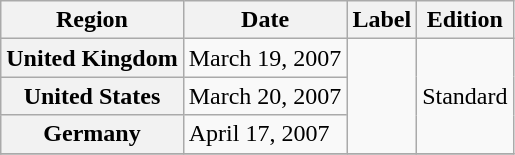<table class="wikitable plainrowheaders">
<tr>
<th scope="col">Region</th>
<th scope="col">Date</th>
<th scope="col">Label</th>
<th scope="col">Edition</th>
</tr>
<tr>
<th scope="row">United Kingdom</th>
<td>March 19, 2007</td>
<td rowspan="3"></td>
<td rowspan="3">Standard</td>
</tr>
<tr>
<th scope="row">United States</th>
<td>March 20, 2007</td>
</tr>
<tr>
<th scope="row">Germany</th>
<td>April 17, 2007</td>
</tr>
<tr>
</tr>
</table>
